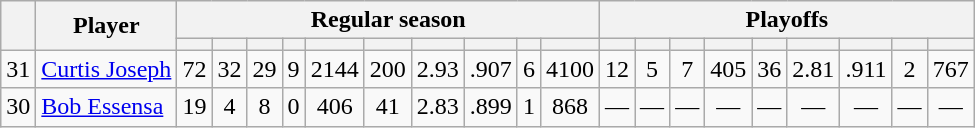<table class="wikitable plainrowheaders" style="text-align:center;">
<tr>
<th scope="col" rowspan="2"></th>
<th scope="col" rowspan="2">Player</th>
<th scope=colgroup colspan=10>Regular season</th>
<th scope=colgroup colspan=9>Playoffs</th>
</tr>
<tr>
<th scope="col"></th>
<th scope="col"></th>
<th scope="col"></th>
<th scope="col"></th>
<th scope="col"></th>
<th scope="col"></th>
<th scope="col"></th>
<th scope="col"></th>
<th scope="col"></th>
<th scope="col"></th>
<th scope="col"></th>
<th scope="col"></th>
<th scope="col"></th>
<th scope="col"></th>
<th scope="col"></th>
<th scope="col"></th>
<th scope="col"></th>
<th scope="col"></th>
<th scope="col"></th>
</tr>
<tr>
<td scope="row">31</td>
<td align="left"><a href='#'>Curtis Joseph</a></td>
<td>72</td>
<td>32</td>
<td>29</td>
<td>9</td>
<td>2144</td>
<td>200</td>
<td>2.93</td>
<td>.907</td>
<td>6</td>
<td>4100</td>
<td>12</td>
<td>5</td>
<td>7</td>
<td>405</td>
<td>36</td>
<td>2.81</td>
<td>.911</td>
<td>2</td>
<td>767</td>
</tr>
<tr>
<td scope="row">30</td>
<td align="left"><a href='#'>Bob Essensa</a></td>
<td>19</td>
<td>4</td>
<td>8</td>
<td>0</td>
<td>406</td>
<td>41</td>
<td>2.83</td>
<td>.899</td>
<td>1</td>
<td>868</td>
<td>—</td>
<td>—</td>
<td>—</td>
<td>—</td>
<td>—</td>
<td>—</td>
<td>—</td>
<td>—</td>
<td>—</td>
</tr>
</table>
